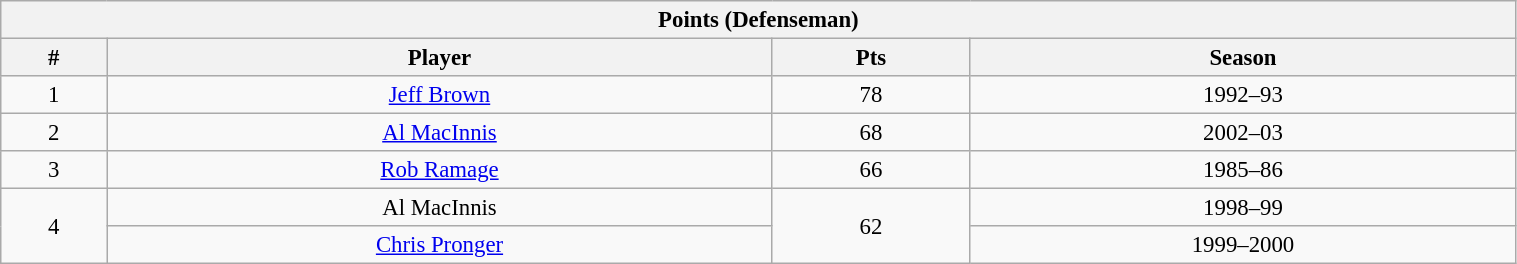<table class="wikitable" style="text-align: center; font-size: 95%" width="80%">
<tr>
<th colspan="4">Points (Defenseman)</th>
</tr>
<tr>
<th>#</th>
<th>Player</th>
<th>Pts</th>
<th>Season</th>
</tr>
<tr>
<td>1</td>
<td><a href='#'>Jeff Brown</a></td>
<td>78</td>
<td>1992–93</td>
</tr>
<tr>
<td>2</td>
<td><a href='#'>Al MacInnis</a></td>
<td>68</td>
<td>2002–03</td>
</tr>
<tr>
<td>3</td>
<td><a href='#'>Rob Ramage</a></td>
<td>66</td>
<td>1985–86</td>
</tr>
<tr>
<td rowspan="2">4</td>
<td>Al MacInnis</td>
<td rowspan="2">62</td>
<td>1998–99</td>
</tr>
<tr>
<td><a href='#'>Chris Pronger</a></td>
<td>1999–2000</td>
</tr>
</table>
